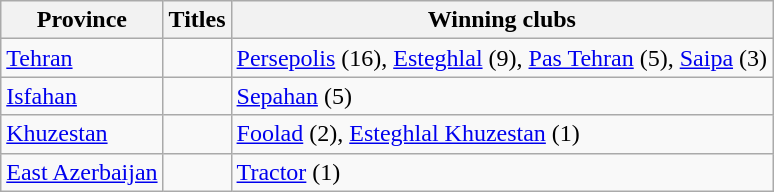<table class="wikitable">
<tr>
<th>Province</th>
<th>Titles</th>
<th>Winning clubs</th>
</tr>
<tr>
<td><a href='#'>Tehran</a></td>
<td></td>
<td><a href='#'>Persepolis</a> (16), <a href='#'>Esteghlal</a> (9), <a href='#'>Pas Tehran</a> (5), <a href='#'>Saipa</a> (3)</td>
</tr>
<tr>
<td><a href='#'>Isfahan</a></td>
<td></td>
<td><a href='#'>Sepahan</a> (5)</td>
</tr>
<tr>
<td><a href='#'>Khuzestan</a></td>
<td></td>
<td><a href='#'>Foolad</a> (2), <a href='#'>Esteghlal Khuzestan</a> (1)</td>
</tr>
<tr>
<td><a href='#'>East Azerbaijan</a></td>
<td></td>
<td><a href='#'>Tractor</a> (1)</td>
</tr>
</table>
